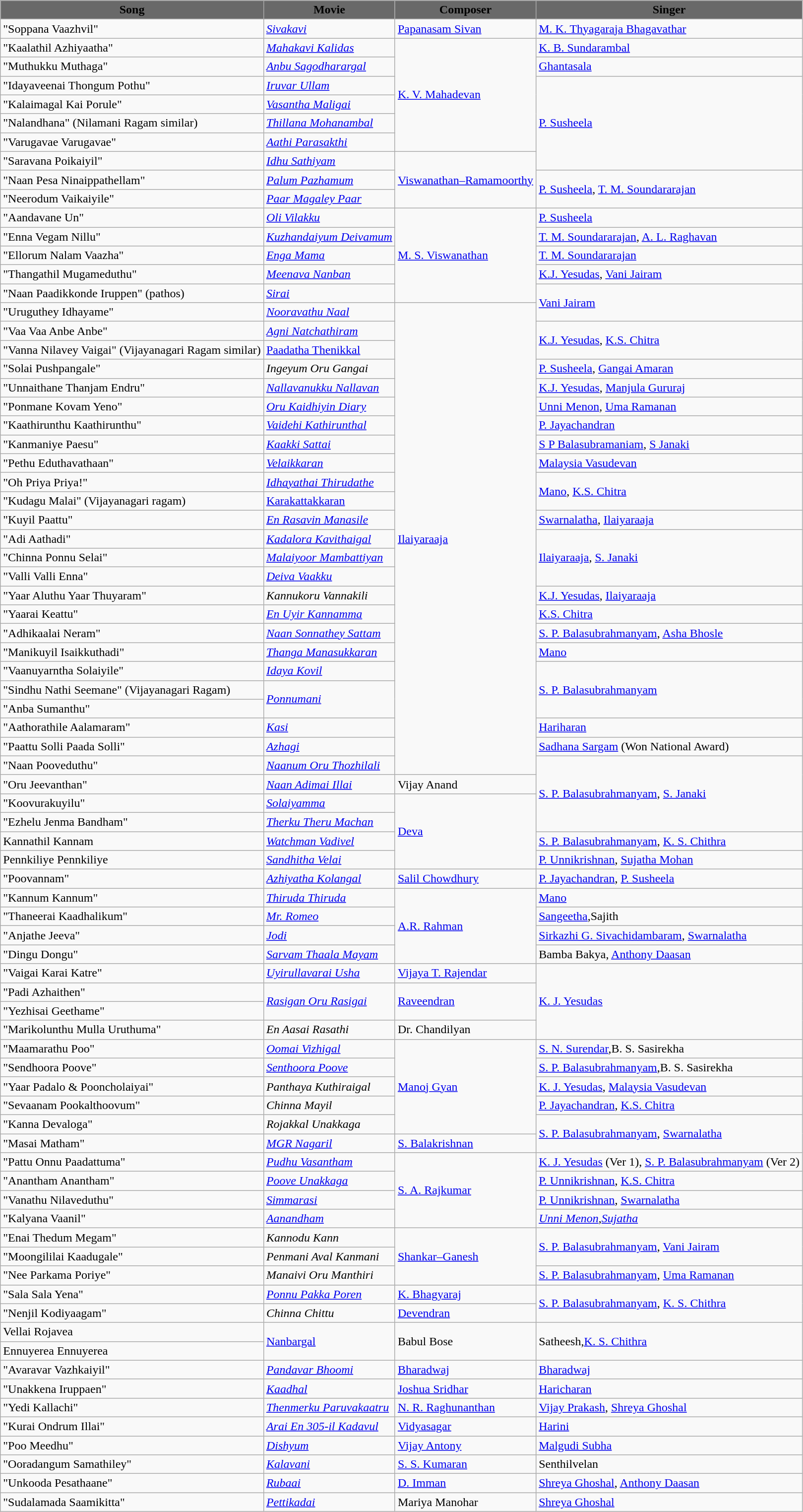<table class="wikitable">
<tr>
<th style="background:#696969">Song</th>
<th style="background:#696969">Movie</th>
<th style="background:#696969">Composer</th>
<th style="background:#696969">Singer</th>
</tr>
<tr>
<td>"Soppana Vaazhvil"</td>
<td><em><a href='#'>Sivakavi</a></em></td>
<td><a href='#'>Papanasam Sivan</a></td>
<td><a href='#'>M. K. Thyagaraja Bhagavathar</a></td>
</tr>
<tr>
<td>"Kaalathil Azhiyaatha"</td>
<td><em><a href='#'>Mahakavi Kalidas</a></em></td>
<td rowspan="6"><a href='#'>K. V. Mahadevan</a></td>
<td><a href='#'>K. B. Sundarambal</a></td>
</tr>
<tr>
<td>"Muthukku Muthaga"</td>
<td><em><a href='#'>Anbu Sagodharargal</a></em></td>
<td><a href='#'>Ghantasala</a></td>
</tr>
<tr>
<td>"Idayaveenai Thongum Pothu"</td>
<td><em><a href='#'>Iruvar Ullam</a></em></td>
<td rowspan="5"><a href='#'>P. Susheela</a></td>
</tr>
<tr>
<td>"Kalaimagal Kai Porule"</td>
<td><em><a href='#'>Vasantha Maligai</a></em></td>
</tr>
<tr>
<td>"Nalandhana" (Nilamani Ragam similar)</td>
<td><em><a href='#'>Thillana Mohanambal</a></em></td>
</tr>
<tr>
<td>"Varugavae Varugavae"</td>
<td><em><a href='#'>Aathi Parasakthi</a></em></td>
</tr>
<tr>
<td>"Saravana Poikaiyil"</td>
<td><em><a href='#'>Idhu Sathiyam</a></em></td>
<td rowspan="3"><a href='#'>Viswanathan–Ramamoorthy</a></td>
</tr>
<tr>
<td>"Naan Pesa Ninaippathellam"</td>
<td><em><a href='#'>Palum Pazhamum</a></em></td>
<td rowspan=2><a href='#'>P. Susheela</a>, <a href='#'>T. M. Soundararajan</a></td>
</tr>
<tr>
<td>"Neerodum Vaikaiyile"</td>
<td><em><a href='#'>Paar Magaley Paar</a></em></td>
</tr>
<tr>
<td>"Aandavane Un"</td>
<td><em><a href='#'>Oli Vilakku</a></em></td>
<td rowspan="5"><a href='#'>M. S. Viswanathan</a></td>
<td><a href='#'>P. Susheela</a></td>
</tr>
<tr>
<td>"Enna Vegam Nillu"</td>
<td><em><a href='#'>Kuzhandaiyum Deivamum</a></em></td>
<td><a href='#'>T. M. Soundararajan</a>, <a href='#'>A. L. Raghavan</a></td>
</tr>
<tr>
<td>"Ellorum Nalam Vaazha"</td>
<td><em><a href='#'>Enga Mama</a></em></td>
<td><a href='#'>T. M. Soundararajan</a></td>
</tr>
<tr>
<td>"Thangathil Mugameduthu"</td>
<td><em><a href='#'>Meenava Nanban</a></em></td>
<td><a href='#'>K.J. Yesudas</a>, <a href='#'>Vani Jairam</a></td>
</tr>
<tr>
<td>"Naan Paadikkonde Iruppen" (pathos)</td>
<td><em><a href='#'>Sirai</a></em></td>
<td rowspan="2"><a href='#'>Vani Jairam</a></td>
</tr>
<tr>
<td>"Uruguthey Idhayame"</td>
<td><em><a href='#'>Nooravathu Naal</a></em></td>
<td rowspan="25"><a href='#'>Ilaiyaraaja</a></td>
</tr>
<tr>
<td>"Vaa Vaa Anbe Anbe"</td>
<td><em><a href='#'>Agni Natchathiram</a></em></td>
<td rowspan="2"><a href='#'>K.J. Yesudas</a>, <a href='#'>K.S. Chitra</a></td>
</tr>
<tr>
<td>"Vanna Nilavey Vaigai" (Vijayanagari Ragam similar)</td>
<td><a href='#'>Paadatha Thenikkal</a></td>
</tr>
<tr>
<td>"Solai Pushpangale"</td>
<td><em>Ingeyum Oru Gangai</em></td>
<td><a href='#'>P. Susheela</a>, <a href='#'>Gangai Amaran</a></td>
</tr>
<tr>
<td>"Unnaithane Thanjam Endru"</td>
<td><em><a href='#'>Nallavanukku Nallavan</a></em></td>
<td><a href='#'>K.J. Yesudas</a>, <a href='#'>Manjula Gururaj</a></td>
</tr>
<tr>
<td>"Ponmane Kovam Yeno"</td>
<td><em><a href='#'>Oru Kaidhiyin Diary</a></em></td>
<td><a href='#'>Unni Menon</a>, <a href='#'>Uma Ramanan</a></td>
</tr>
<tr>
<td>"Kaathirunthu Kaathirunthu"</td>
<td><em><a href='#'>Vaidehi Kathirunthal</a></em></td>
<td><a href='#'>P. Jayachandran</a></td>
</tr>
<tr>
<td>"Kanmaniye Paesu"</td>
<td><em><a href='#'>Kaakki Sattai</a></em></td>
<td><a href='#'>S P Balasubramaniam</a>, <a href='#'>S Janaki</a></td>
</tr>
<tr>
<td>"Pethu Eduthavathaan"</td>
<td><em><a href='#'>Velaikkaran</a></em></td>
<td><a href='#'>Malaysia Vasudevan</a></td>
</tr>
<tr>
<td>"Oh Priya Priya!"</td>
<td><em><a href='#'>Idhayathai Thirudathe</a></em></td>
<td rowspan="2"><a href='#'>Mano</a>, <a href='#'>K.S. Chitra</a></td>
</tr>
<tr>
<td>"Kudagu Malai" (Vijayanagari ragam)</td>
<td><a href='#'>Karakattakkaran</a></td>
</tr>
<tr>
<td>"Kuyil Paattu"</td>
<td><em><a href='#'>En Rasavin Manasile</a></em></td>
<td><a href='#'>Swarnalatha</a>, <a href='#'>Ilaiyaraaja</a></td>
</tr>
<tr>
<td>"Adi Aathadi"</td>
<td><em><a href='#'>Kadalora Kavithaigal</a></em></td>
<td rowspan="3"><a href='#'>Ilaiyaraaja</a>, <a href='#'>S. Janaki</a></td>
</tr>
<tr>
<td>"Chinna Ponnu Selai"</td>
<td><em><a href='#'>Malaiyoor Mambattiyan</a></em></td>
</tr>
<tr>
<td>"Valli Valli Enna"</td>
<td><em><a href='#'>Deiva Vaakku</a></em></td>
</tr>
<tr>
<td>"Yaar Aluthu Yaar Thuyaram"</td>
<td><em>Kannukoru Vannakili</em></td>
<td><a href='#'>K.J. Yesudas</a>, <a href='#'>Ilaiyaraaja</a></td>
</tr>
<tr>
<td>"Yaarai Keattu"</td>
<td><em><a href='#'>En Uyir Kannamma</a></em></td>
<td><a href='#'>K.S. Chitra</a></td>
</tr>
<tr>
<td>"Adhikaalai Neram"</td>
<td><em><a href='#'>Naan Sonnathey Sattam</a></em></td>
<td><a href='#'>S. P. Balasubrahmanyam</a>, <a href='#'>Asha Bhosle</a></td>
</tr>
<tr>
<td>"Manikuyil Isaikkuthadi"</td>
<td><em><a href='#'>Thanga Manasukkaran</a></em></td>
<td><a href='#'>Mano</a></td>
</tr>
<tr>
<td>"Vaanuyarntha Solaiyile"</td>
<td><em><a href='#'>Idaya Kovil</a></em></td>
<td rowspan="3"><a href='#'>S. P. Balasubrahmanyam</a></td>
</tr>
<tr>
<td>"Sindhu Nathi Seemane" (Vijayanagari Ragam)</td>
<td rowspan="2"><em><a href='#'>Ponnumani</a></em></td>
</tr>
<tr>
<td>"Anba Sumanthu"</td>
</tr>
<tr>
<td>"Aathorathile Aalamaram"</td>
<td><em><a href='#'>Kasi</a></em></td>
<td><a href='#'>Hariharan</a></td>
</tr>
<tr>
<td>"Paattu Solli Paada Solli"</td>
<td><em><a href='#'>Azhagi</a></em></td>
<td><a href='#'>Sadhana Sargam</a> (Won National Award)</td>
</tr>
<tr>
<td>"Naan Pooveduthu"</td>
<td><em><a href='#'>Naanum Oru Thozhilali</a></em></td>
<td rowspan="4"><a href='#'>S. P. Balasubrahmanyam</a>, <a href='#'>S. Janaki</a></td>
</tr>
<tr>
<td>"Oru Jeevanthan"</td>
<td><em><a href='#'>Naan Adimai Illai</a></em></td>
<td>Vijay Anand</td>
</tr>
<tr>
<td>"Koovurakuyilu"</td>
<td><em><a href='#'>Solaiyamma</a></em></td>
<td rowspan="4"><a href='#'>Deva</a></td>
</tr>
<tr>
<td>"Ezhelu Jenma Bandham"</td>
<td><em><a href='#'>Therku Theru Machan</a></em></td>
</tr>
<tr>
<td>Kannathil Kannam</td>
<td><em><a href='#'>Watchman Vadivel</a></em></td>
<td><a href='#'>S. P. Balasubrahmanyam</a>, <a href='#'>K. S. Chithra</a></td>
</tr>
<tr>
<td>Pennkiliye Pennkiliye</td>
<td><em><a href='#'>Sandhitha Velai</a></em></td>
<td><a href='#'>P. Unnikrishnan</a>, <a href='#'>Sujatha Mohan</a></td>
</tr>
<tr>
<td>"Poovannam"</td>
<td><em><a href='#'>Azhiyatha Kolangal</a></em></td>
<td><a href='#'>Salil Chowdhury</a></td>
<td><a href='#'>P. Jayachandran</a>, <a href='#'>P. Susheela</a></td>
</tr>
<tr>
<td>"Kannum Kannum"</td>
<td><em><a href='#'>Thiruda Thiruda</a></em></td>
<td rowspan="4"><a href='#'>A.R. Rahman</a></td>
<td><a href='#'>Mano</a></td>
</tr>
<tr>
<td>"Thaneerai Kaadhalikum"</td>
<td><em><a href='#'>Mr. Romeo</a></em></td>
<td><a href='#'>Sangeetha</a>,Sajith</td>
</tr>
<tr>
<td>"Anjathe Jeeva"</td>
<td><em><a href='#'>Jodi</a></em></td>
<td><a href='#'>Sirkazhi G. Sivachidambaram</a>, <a href='#'>Swarnalatha</a></td>
</tr>
<tr>
<td>"Dingu Dongu"</td>
<td><em><a href='#'>Sarvam Thaala Mayam</a></em></td>
<td>Bamba Bakya, <a href='#'>Anthony Daasan</a></td>
</tr>
<tr>
<td>"Vaigai Karai Katre"</td>
<td><em><a href='#'>Uyirullavarai Usha</a></em></td>
<td><a href='#'>Vijaya T. Rajendar</a></td>
<td rowspan="4"><a href='#'>K. J. Yesudas</a></td>
</tr>
<tr>
<td>"Padi Azhaithen"</td>
<td rowspan="2"><em><a href='#'>Rasigan Oru Rasigai</a></em></td>
<td rowspan="2"><a href='#'>Raveendran</a></td>
</tr>
<tr>
<td>"Yezhisai Geethame"</td>
</tr>
<tr>
<td>"Marikolunthu Mulla Uruthuma"</td>
<td><em>En Aasai Rasathi</em></td>
<td>Dr. Chandilyan</td>
</tr>
<tr>
<td>"Maamarathu Poo"</td>
<td><em><a href='#'>Oomai Vizhigal</a></em></td>
<td rowspan="5"><a href='#'>Manoj Gyan</a></td>
<td><a href='#'>S. N. Surendar</a>,B. S. Sasirekha</td>
</tr>
<tr>
<td>"Sendhoora Poove"</td>
<td><em><a href='#'>Senthoora Poove</a></em></td>
<td><a href='#'>S. P. Balasubrahmanyam</a>,B. S. Sasirekha</td>
</tr>
<tr>
<td>"Yaar Padalo & Pooncholaiyai"</td>
<td><em>Panthaya Kuthiraigal</em></td>
<td><a href='#'>K. J. Yesudas</a>, <a href='#'>Malaysia Vasudevan</a></td>
</tr>
<tr>
<td>"Sevaanam Pookalthoovum"</td>
<td><em>Chinna Mayil</em></td>
<td><a href='#'>P. Jayachandran</a>, <a href='#'>K.S. Chitra</a></td>
</tr>
<tr>
<td>"Kanna Devaloga"</td>
<td><em>Rojakkal Unakkaga</em></td>
<td rowspan=2><a href='#'>S. P. Balasubrahmanyam</a>, <a href='#'>Swarnalatha</a></td>
</tr>
<tr>
<td>"Masai Matham"</td>
<td><em><a href='#'>MGR Nagaril</a></em></td>
<td><a href='#'>S. Balakrishnan</a></td>
</tr>
<tr>
<td>"Pattu Onnu Paadattuma"</td>
<td><em><a href='#'>Pudhu Vasantham</a></em></td>
<td rowspan="4"><a href='#'>S. A. Rajkumar</a></td>
<td><a href='#'>K. J. Yesudas</a> (Ver 1), <a href='#'>S. P. Balasubrahmanyam</a> (Ver 2)</td>
</tr>
<tr>
<td>"Anantham Anantham"</td>
<td><em><a href='#'>Poove Unakkaga</a></em></td>
<td><a href='#'>P. Unnikrishnan</a>, <a href='#'>K.S. Chitra</a></td>
</tr>
<tr>
<td>"Vanathu Nilaveduthu"</td>
<td><em><a href='#'>Simmarasi</a></em></td>
<td><a href='#'>P. Unnikrishnan</a>, <a href='#'>Swarnalatha</a></td>
</tr>
<tr>
<td>"Kalyana Vaanil"</td>
<td><em><a href='#'>Aanandham</a></em></td>
<td><em><a href='#'>Unni Menon</a></em>,<em><a href='#'>Sujatha</a></em></td>
</tr>
<tr>
<td>"Enai Thedum Megam"</td>
<td><em>Kannodu Kann</em></td>
<td rowspan="3"><a href='#'>Shankar–Ganesh</a></td>
<td rowspan="2"><a href='#'>S. P. Balasubrahmanyam</a>, <a href='#'>Vani Jairam</a></td>
</tr>
<tr>
<td>"Moongililai Kaadugale"</td>
<td><em>Penmani Aval Kanmani</em></td>
</tr>
<tr>
<td>"Nee Parkama Poriye"</td>
<td><em>Manaivi Oru Manthiri</em></td>
<td><a href='#'>S. P. Balasubrahmanyam</a>, <a href='#'>Uma Ramanan</a></td>
</tr>
<tr>
<td>"Sala Sala Yena"</td>
<td><em><a href='#'>Ponnu Pakka Poren</a></em></td>
<td><a href='#'>K. Bhagyaraj</a></td>
<td rowspan="2"><a href='#'>S. P. Balasubrahmanyam</a>, <a href='#'>K. S. Chithra</a></td>
</tr>
<tr>
<td>"Nenjil Kodiyaagam"</td>
<td><em>Chinna Chittu</em></td>
<td><a href='#'>Devendran</a></td>
</tr>
<tr>
<td>Vellai Rojavea</td>
<td rowspan=2><a href='#'>Nanbargal</a></td>
<td rowspan=2>Babul Bose</td>
<td rowspan=2>Satheesh,<a href='#'>K. S. Chithra</a></td>
</tr>
<tr>
<td>Ennuyerea Ennuyerea</td>
</tr>
<tr>
<td>"Avaravar Vazhkaiyil"</td>
<td><em><a href='#'>Pandavar Bhoomi</a></em></td>
<td><a href='#'>Bharadwaj</a></td>
<td><a href='#'>Bharadwaj</a></td>
</tr>
<tr>
<td>"Unakkena Iruppaen"</td>
<td><em><a href='#'>Kaadhal</a></em></td>
<td><a href='#'>Joshua Sridhar</a></td>
<td><a href='#'>Haricharan</a></td>
</tr>
<tr>
<td>"Yedi Kallachi"</td>
<td><em><a href='#'>Thenmerku Paruvakaatru</a></em></td>
<td><a href='#'>N. R. Raghunanthan</a></td>
<td><a href='#'>Vijay Prakash</a>, <a href='#'>Shreya Ghoshal</a></td>
</tr>
<tr>
<td>"Kurai Ondrum Illai"</td>
<td><em><a href='#'>Arai En 305-il Kadavul</a></em></td>
<td><a href='#'>Vidyasagar</a></td>
<td><a href='#'>Harini</a></td>
</tr>
<tr>
<td>"Poo Meedhu"</td>
<td><em><a href='#'>Dishyum</a></em></td>
<td><a href='#'>Vijay Antony</a></td>
<td><a href='#'>Malgudi Subha</a></td>
</tr>
<tr>
<td>"Ooradangum Samathiley"</td>
<td><em><a href='#'>Kalavani</a></em></td>
<td><a href='#'>S. S. Kumaran</a></td>
<td>Senthilvelan</td>
</tr>
<tr>
<td>"Unkooda Pesathaane"</td>
<td><em><a href='#'>Rubaai</a></em></td>
<td><a href='#'>D. Imman</a></td>
<td><a href='#'>Shreya Ghoshal</a>, <a href='#'>Anthony Daasan</a></td>
</tr>
<tr>
<td>"Sudalamada Saamikitta"</td>
<td><em><a href='#'>Pettikadai</a></em></td>
<td>Mariya Manohar</td>
<td><a href='#'>Shreya Ghoshal</a></td>
</tr>
</table>
